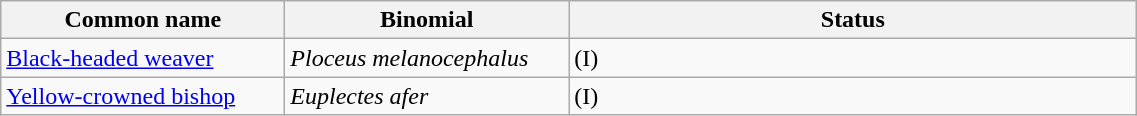<table width=60% class="wikitable">
<tr>
<th width=15%>Common name</th>
<th width=15%>Binomial</th>
<th width=30%>Status</th>
</tr>
<tr>
<td><a href='#'>Black-headed weaver</a></td>
<td><em>Ploceus melanocephalus</em></td>
<td>(I)</td>
</tr>
<tr>
<td><a href='#'>Yellow-crowned bishop</a></td>
<td><em>Euplectes afer</em></td>
<td>(I)</td>
</tr>
</table>
